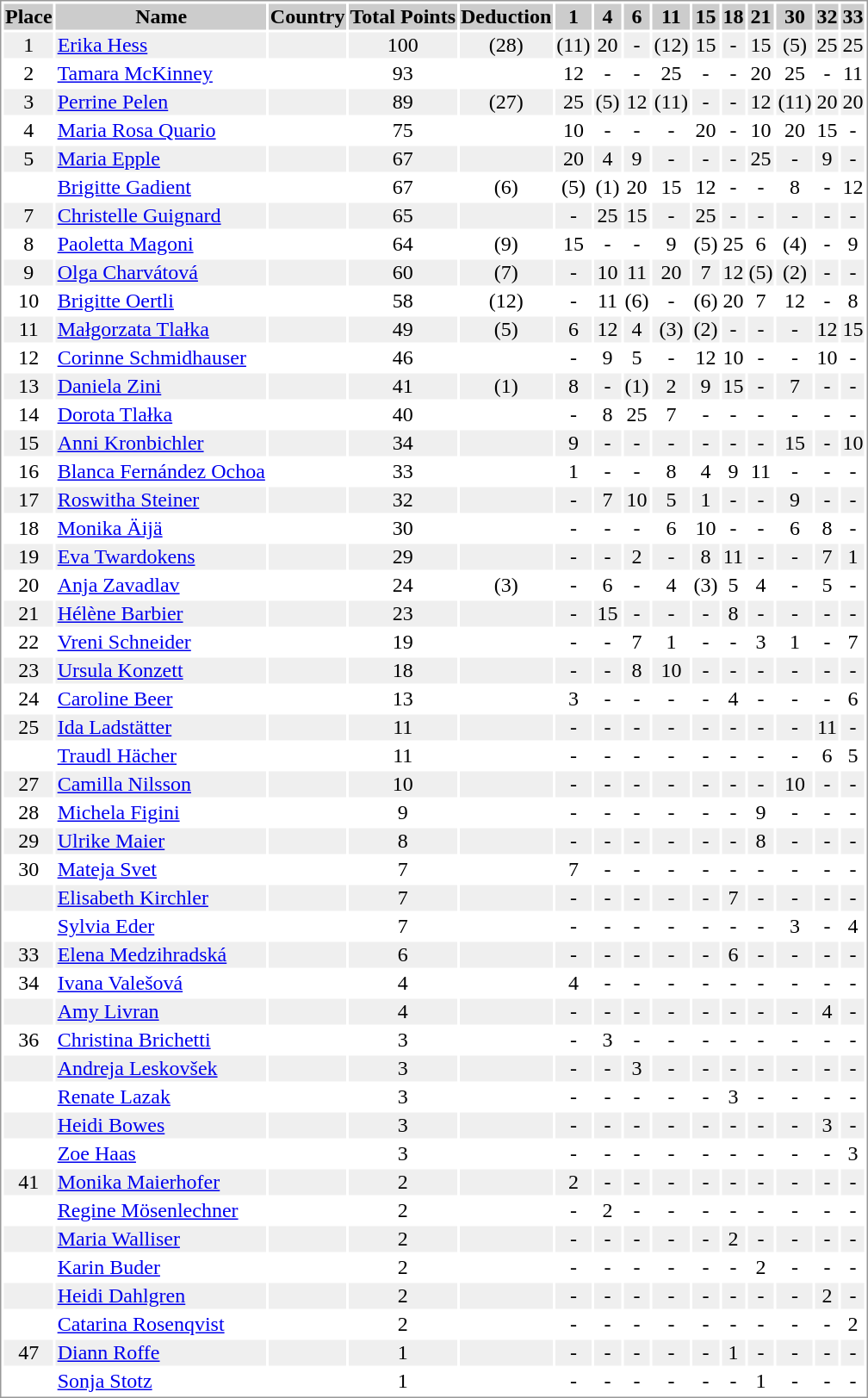<table border="0" style="border: 1px solid #999; background-color:#FFFFFF; text-align:center">
<tr align="center" bgcolor="#CCCCCC">
<th>Place</th>
<th>Name</th>
<th>Country</th>
<th>Total Points</th>
<th>Deduction</th>
<th>1</th>
<th>4</th>
<th>6</th>
<th>11</th>
<th>15</th>
<th>18</th>
<th>21</th>
<th>30</th>
<th>32</th>
<th>33</th>
</tr>
<tr bgcolor="#EFEFEF">
<td>1</td>
<td align="left"><a href='#'>Erika Hess</a></td>
<td align="left"></td>
<td>100</td>
<td>(28)</td>
<td>(11)</td>
<td>20</td>
<td>-</td>
<td>(12)</td>
<td>15</td>
<td>-</td>
<td>15</td>
<td>(5)</td>
<td>25</td>
<td>25</td>
</tr>
<tr>
<td>2</td>
<td align="left"><a href='#'>Tamara McKinney</a></td>
<td align="left"></td>
<td>93</td>
<td></td>
<td>12</td>
<td>-</td>
<td>-</td>
<td>25</td>
<td>-</td>
<td>-</td>
<td>20</td>
<td>25</td>
<td>-</td>
<td>11</td>
</tr>
<tr bgcolor="#EFEFEF">
<td>3</td>
<td align="left"><a href='#'>Perrine Pelen</a></td>
<td align="left"></td>
<td>89</td>
<td>(27)</td>
<td>25</td>
<td>(5)</td>
<td>12</td>
<td>(11)</td>
<td>-</td>
<td>-</td>
<td>12</td>
<td>(11)</td>
<td>20</td>
<td>20</td>
</tr>
<tr>
<td>4</td>
<td align="left"><a href='#'>Maria Rosa Quario</a></td>
<td align="left"></td>
<td>75</td>
<td></td>
<td>10</td>
<td>-</td>
<td>-</td>
<td>-</td>
<td>20</td>
<td>-</td>
<td>10</td>
<td>20</td>
<td>15</td>
<td>-</td>
</tr>
<tr bgcolor="#EFEFEF">
<td>5</td>
<td align="left"><a href='#'>Maria Epple</a></td>
<td align="left"></td>
<td>67</td>
<td></td>
<td>20</td>
<td>4</td>
<td>9</td>
<td>-</td>
<td>-</td>
<td>-</td>
<td>25</td>
<td>-</td>
<td>9</td>
<td>-</td>
</tr>
<tr>
<td></td>
<td align="left"><a href='#'>Brigitte Gadient</a></td>
<td align="left"></td>
<td>67</td>
<td>(6)</td>
<td>(5)</td>
<td>(1)</td>
<td>20</td>
<td>15</td>
<td>12</td>
<td>-</td>
<td>-</td>
<td>8</td>
<td>-</td>
<td>12</td>
</tr>
<tr bgcolor="#EFEFEF">
<td>7</td>
<td align="left"><a href='#'>Christelle Guignard</a></td>
<td align="left"></td>
<td>65</td>
<td></td>
<td>-</td>
<td>25</td>
<td>15</td>
<td>-</td>
<td>25</td>
<td>-</td>
<td>-</td>
<td>-</td>
<td>-</td>
<td>-</td>
</tr>
<tr>
<td>8</td>
<td align="left"><a href='#'>Paoletta Magoni</a></td>
<td align="left"></td>
<td>64</td>
<td>(9)</td>
<td>15</td>
<td>-</td>
<td>-</td>
<td>9</td>
<td>(5)</td>
<td>25</td>
<td>6</td>
<td>(4)</td>
<td>-</td>
<td>9</td>
</tr>
<tr bgcolor="#EFEFEF">
<td>9</td>
<td align="left"><a href='#'>Olga Charvátová</a></td>
<td align="left"></td>
<td>60</td>
<td>(7)</td>
<td>-</td>
<td>10</td>
<td>11</td>
<td>20</td>
<td>7</td>
<td>12</td>
<td>(5)</td>
<td>(2)</td>
<td>-</td>
<td>-</td>
</tr>
<tr>
<td>10</td>
<td align="left"><a href='#'>Brigitte Oertli</a></td>
<td align="left"></td>
<td>58</td>
<td>(12)</td>
<td>-</td>
<td>11</td>
<td>(6)</td>
<td>-</td>
<td>(6)</td>
<td>20</td>
<td>7</td>
<td>12</td>
<td>-</td>
<td>8</td>
</tr>
<tr bgcolor="#EFEFEF">
<td>11</td>
<td align="left"><a href='#'>Małgorzata Tlałka</a></td>
<td align="left"></td>
<td>49</td>
<td>(5)</td>
<td>6</td>
<td>12</td>
<td>4</td>
<td>(3)</td>
<td>(2)</td>
<td>-</td>
<td>-</td>
<td>-</td>
<td>12</td>
<td>15</td>
</tr>
<tr>
<td>12</td>
<td align="left"><a href='#'>Corinne Schmidhauser</a></td>
<td align="left"></td>
<td>46</td>
<td></td>
<td>-</td>
<td>9</td>
<td>5</td>
<td>-</td>
<td>12</td>
<td>10</td>
<td>-</td>
<td>-</td>
<td>10</td>
<td>-</td>
</tr>
<tr bgcolor="#EFEFEF">
<td>13</td>
<td align="left"><a href='#'>Daniela Zini</a></td>
<td align="left"></td>
<td>41</td>
<td>(1)</td>
<td>8</td>
<td>-</td>
<td>(1)</td>
<td>2</td>
<td>9</td>
<td>15</td>
<td>-</td>
<td>7</td>
<td>-</td>
<td>-</td>
</tr>
<tr>
<td>14</td>
<td align="left"><a href='#'>Dorota Tlałka</a></td>
<td align="left"></td>
<td>40</td>
<td></td>
<td>-</td>
<td>8</td>
<td>25</td>
<td>7</td>
<td>-</td>
<td>-</td>
<td>-</td>
<td>-</td>
<td>-</td>
<td>-</td>
</tr>
<tr bgcolor="#EFEFEF">
<td>15</td>
<td align="left"><a href='#'>Anni Kronbichler</a></td>
<td align="left"></td>
<td>34</td>
<td></td>
<td>9</td>
<td>-</td>
<td>-</td>
<td>-</td>
<td>-</td>
<td>-</td>
<td>-</td>
<td>15</td>
<td>-</td>
<td>10</td>
</tr>
<tr>
<td>16</td>
<td align="left"><a href='#'>Blanca Fernández Ochoa</a></td>
<td align="left"></td>
<td>33</td>
<td></td>
<td>1</td>
<td>-</td>
<td>-</td>
<td>8</td>
<td>4</td>
<td>9</td>
<td>11</td>
<td>-</td>
<td>-</td>
<td>-</td>
</tr>
<tr bgcolor="#EFEFEF">
<td>17</td>
<td align="left"><a href='#'>Roswitha Steiner</a></td>
<td align="left"></td>
<td>32</td>
<td></td>
<td>-</td>
<td>7</td>
<td>10</td>
<td>5</td>
<td>1</td>
<td>-</td>
<td>-</td>
<td>9</td>
<td>-</td>
<td>-</td>
</tr>
<tr>
<td>18</td>
<td align="left"><a href='#'>Monika Äijä</a></td>
<td align="left"></td>
<td>30</td>
<td></td>
<td>-</td>
<td>-</td>
<td>-</td>
<td>6</td>
<td>10</td>
<td>-</td>
<td>-</td>
<td>6</td>
<td>8</td>
<td>-</td>
</tr>
<tr bgcolor="#EFEFEF">
<td>19</td>
<td align="left"><a href='#'>Eva Twardokens</a></td>
<td align="left"></td>
<td>29</td>
<td></td>
<td>-</td>
<td>-</td>
<td>2</td>
<td>-</td>
<td>8</td>
<td>11</td>
<td>-</td>
<td>-</td>
<td>7</td>
<td>1</td>
</tr>
<tr>
<td>20</td>
<td align="left"><a href='#'>Anja Zavadlav</a></td>
<td align="left"></td>
<td>24</td>
<td>(3)</td>
<td>-</td>
<td>6</td>
<td>-</td>
<td>4</td>
<td>(3)</td>
<td>5</td>
<td>4</td>
<td>-</td>
<td>5</td>
<td>-</td>
</tr>
<tr bgcolor="#EFEFEF">
<td>21</td>
<td align="left"><a href='#'>Hélène Barbier</a></td>
<td align="left"></td>
<td>23</td>
<td></td>
<td>-</td>
<td>15</td>
<td>-</td>
<td>-</td>
<td>-</td>
<td>8</td>
<td>-</td>
<td>-</td>
<td>-</td>
<td>-</td>
</tr>
<tr>
<td>22</td>
<td align="left"><a href='#'>Vreni Schneider</a></td>
<td align="left"></td>
<td>19</td>
<td></td>
<td>-</td>
<td>-</td>
<td>7</td>
<td>1</td>
<td>-</td>
<td>-</td>
<td>3</td>
<td>1</td>
<td>-</td>
<td>7</td>
</tr>
<tr bgcolor="#EFEFEF">
<td>23</td>
<td align="left"><a href='#'>Ursula Konzett</a></td>
<td align="left"></td>
<td>18</td>
<td></td>
<td>-</td>
<td>-</td>
<td>8</td>
<td>10</td>
<td>-</td>
<td>-</td>
<td>-</td>
<td>-</td>
<td>-</td>
<td>-</td>
</tr>
<tr>
<td>24</td>
<td align="left"><a href='#'>Caroline Beer</a></td>
<td align="left"></td>
<td>13</td>
<td></td>
<td>3</td>
<td>-</td>
<td>-</td>
<td>-</td>
<td>-</td>
<td>4</td>
<td>-</td>
<td>-</td>
<td>-</td>
<td>6</td>
</tr>
<tr bgcolor="#EFEFEF">
<td>25</td>
<td align="left"><a href='#'>Ida Ladstätter</a></td>
<td align="left"></td>
<td>11</td>
<td></td>
<td>-</td>
<td>-</td>
<td>-</td>
<td>-</td>
<td>-</td>
<td>-</td>
<td>-</td>
<td>-</td>
<td>11</td>
<td>-</td>
</tr>
<tr>
<td></td>
<td align="left"><a href='#'>Traudl Hächer</a></td>
<td align="left"></td>
<td>11</td>
<td></td>
<td>-</td>
<td>-</td>
<td>-</td>
<td>-</td>
<td>-</td>
<td>-</td>
<td>-</td>
<td>-</td>
<td>6</td>
<td>5</td>
</tr>
<tr bgcolor="#EFEFEF">
<td>27</td>
<td align="left"><a href='#'>Camilla Nilsson</a></td>
<td align="left"></td>
<td>10</td>
<td></td>
<td>-</td>
<td>-</td>
<td>-</td>
<td>-</td>
<td>-</td>
<td>-</td>
<td>-</td>
<td>10</td>
<td>-</td>
<td>-</td>
</tr>
<tr>
<td>28</td>
<td align="left"><a href='#'>Michela Figini</a></td>
<td align="left"></td>
<td>9</td>
<td></td>
<td>-</td>
<td>-</td>
<td>-</td>
<td>-</td>
<td>-</td>
<td>-</td>
<td>9</td>
<td>-</td>
<td>-</td>
<td>-</td>
</tr>
<tr bgcolor="#EFEFEF">
<td>29</td>
<td align="left"><a href='#'>Ulrike Maier</a></td>
<td align="left"></td>
<td>8</td>
<td></td>
<td>-</td>
<td>-</td>
<td>-</td>
<td>-</td>
<td>-</td>
<td>-</td>
<td>8</td>
<td>-</td>
<td>-</td>
<td>-</td>
</tr>
<tr>
<td>30</td>
<td align="left"><a href='#'>Mateja Svet</a></td>
<td align="left"></td>
<td>7</td>
<td></td>
<td>7</td>
<td>-</td>
<td>-</td>
<td>-</td>
<td>-</td>
<td>-</td>
<td>-</td>
<td>-</td>
<td>-</td>
<td>-</td>
</tr>
<tr bgcolor="#EFEFEF">
<td></td>
<td align="left"><a href='#'>Elisabeth Kirchler</a></td>
<td align="left"></td>
<td>7</td>
<td></td>
<td>-</td>
<td>-</td>
<td>-</td>
<td>-</td>
<td>-</td>
<td>7</td>
<td>-</td>
<td>-</td>
<td>-</td>
<td>-</td>
</tr>
<tr>
<td></td>
<td align="left"><a href='#'>Sylvia Eder</a></td>
<td align="left"></td>
<td>7</td>
<td></td>
<td>-</td>
<td>-</td>
<td>-</td>
<td>-</td>
<td>-</td>
<td>-</td>
<td>-</td>
<td>3</td>
<td>-</td>
<td>4</td>
</tr>
<tr bgcolor="#EFEFEF">
<td>33</td>
<td align="left"><a href='#'>Elena Medzihradská</a></td>
<td align="left"></td>
<td>6</td>
<td></td>
<td>-</td>
<td>-</td>
<td>-</td>
<td>-</td>
<td>-</td>
<td>6</td>
<td>-</td>
<td>-</td>
<td>-</td>
<td>-</td>
</tr>
<tr>
<td>34</td>
<td align="left"><a href='#'>Ivana Valešová</a></td>
<td align="left"></td>
<td>4</td>
<td></td>
<td>4</td>
<td>-</td>
<td>-</td>
<td>-</td>
<td>-</td>
<td>-</td>
<td>-</td>
<td>-</td>
<td>-</td>
<td>-</td>
</tr>
<tr bgcolor="#EFEFEF">
<td></td>
<td align="left"><a href='#'>Amy Livran</a></td>
<td align="left"></td>
<td>4</td>
<td></td>
<td>-</td>
<td>-</td>
<td>-</td>
<td>-</td>
<td>-</td>
<td>-</td>
<td>-</td>
<td>-</td>
<td>4</td>
<td>-</td>
</tr>
<tr>
<td>36</td>
<td align="left"><a href='#'>Christina Brichetti</a></td>
<td align="left"></td>
<td>3</td>
<td></td>
<td>-</td>
<td>3</td>
<td>-</td>
<td>-</td>
<td>-</td>
<td>-</td>
<td>-</td>
<td>-</td>
<td>-</td>
<td>-</td>
</tr>
<tr bgcolor="#EFEFEF">
<td></td>
<td align="left"><a href='#'>Andreja Leskovšek</a></td>
<td align="left"></td>
<td>3</td>
<td></td>
<td>-</td>
<td>-</td>
<td>3</td>
<td>-</td>
<td>-</td>
<td>-</td>
<td>-</td>
<td>-</td>
<td>-</td>
<td>-</td>
</tr>
<tr>
<td></td>
<td align="left"><a href='#'>Renate Lazak</a></td>
<td align="left"></td>
<td>3</td>
<td></td>
<td>-</td>
<td>-</td>
<td>-</td>
<td>-</td>
<td>-</td>
<td>3</td>
<td>-</td>
<td>-</td>
<td>-</td>
<td>-</td>
</tr>
<tr bgcolor="#EFEFEF">
<td></td>
<td align="left"><a href='#'>Heidi Bowes</a></td>
<td align="left"></td>
<td>3</td>
<td></td>
<td>-</td>
<td>-</td>
<td>-</td>
<td>-</td>
<td>-</td>
<td>-</td>
<td>-</td>
<td>-</td>
<td>3</td>
<td>-</td>
</tr>
<tr>
<td></td>
<td align="left"><a href='#'>Zoe Haas</a></td>
<td align="left"></td>
<td>3</td>
<td></td>
<td>-</td>
<td>-</td>
<td>-</td>
<td>-</td>
<td>-</td>
<td>-</td>
<td>-</td>
<td>-</td>
<td>-</td>
<td>3</td>
</tr>
<tr bgcolor="#EFEFEF">
<td>41</td>
<td align="left"><a href='#'>Monika Maierhofer</a></td>
<td align="left"></td>
<td>2</td>
<td></td>
<td>2</td>
<td>-</td>
<td>-</td>
<td>-</td>
<td>-</td>
<td>-</td>
<td>-</td>
<td>-</td>
<td>-</td>
<td>-</td>
</tr>
<tr>
<td></td>
<td align="left"><a href='#'>Regine Mösenlechner</a></td>
<td align="left"></td>
<td>2</td>
<td></td>
<td>-</td>
<td>2</td>
<td>-</td>
<td>-</td>
<td>-</td>
<td>-</td>
<td>-</td>
<td>-</td>
<td>-</td>
<td>-</td>
</tr>
<tr bgcolor="#EFEFEF">
<td></td>
<td align="left"><a href='#'>Maria Walliser</a></td>
<td align="left"></td>
<td>2</td>
<td></td>
<td>-</td>
<td>-</td>
<td>-</td>
<td>-</td>
<td>-</td>
<td>2</td>
<td>-</td>
<td>-</td>
<td>-</td>
<td>-</td>
</tr>
<tr>
<td></td>
<td align="left"><a href='#'>Karin Buder</a></td>
<td align="left"></td>
<td>2</td>
<td></td>
<td>-</td>
<td>-</td>
<td>-</td>
<td>-</td>
<td>-</td>
<td>-</td>
<td>2</td>
<td>-</td>
<td>-</td>
<td>-</td>
</tr>
<tr bgcolor="#EFEFEF">
<td></td>
<td align="left"><a href='#'>Heidi Dahlgren</a></td>
<td align="left"></td>
<td>2</td>
<td></td>
<td>-</td>
<td>-</td>
<td>-</td>
<td>-</td>
<td>-</td>
<td>-</td>
<td>-</td>
<td>-</td>
<td>2</td>
<td>-</td>
</tr>
<tr>
<td></td>
<td align="left"><a href='#'>Catarina Rosenqvist</a></td>
<td align="left"></td>
<td>2</td>
<td></td>
<td>-</td>
<td>-</td>
<td>-</td>
<td>-</td>
<td>-</td>
<td>-</td>
<td>-</td>
<td>-</td>
<td>-</td>
<td>2</td>
</tr>
<tr bgcolor="#EFEFEF">
<td>47</td>
<td align="left"><a href='#'>Diann Roffe</a></td>
<td align="left"></td>
<td>1</td>
<td></td>
<td>-</td>
<td>-</td>
<td>-</td>
<td>-</td>
<td>-</td>
<td>1</td>
<td>-</td>
<td>-</td>
<td>-</td>
<td>-</td>
</tr>
<tr>
<td></td>
<td align="left"><a href='#'>Sonja Stotz</a></td>
<td align="left"></td>
<td>1</td>
<td></td>
<td>-</td>
<td>-</td>
<td>-</td>
<td>-</td>
<td>-</td>
<td>-</td>
<td>1</td>
<td>-</td>
<td>-</td>
<td>-</td>
</tr>
</table>
